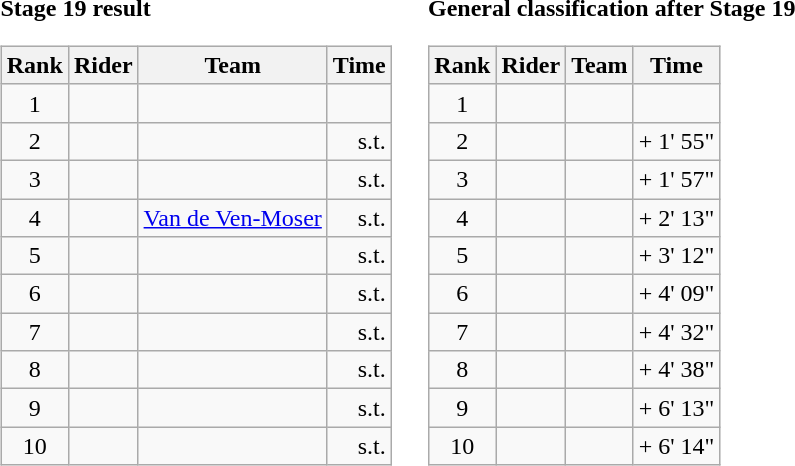<table>
<tr>
<td><strong>Stage 19 result</strong><br><table class="wikitable">
<tr>
<th scope="col">Rank</th>
<th scope="col">Rider</th>
<th scope="col">Team</th>
<th scope="col">Time</th>
</tr>
<tr>
<td style="text-align:center;">1</td>
<td></td>
<td></td>
<td style="text-align:right;"></td>
</tr>
<tr>
<td style="text-align:center;">2</td>
<td></td>
<td></td>
<td style="text-align:right;">s.t.</td>
</tr>
<tr>
<td style="text-align:center;">3</td>
<td></td>
<td></td>
<td style="text-align:right;">s.t.</td>
</tr>
<tr>
<td style="text-align:center;">4</td>
<td></td>
<td><a href='#'>Van de Ven-Moser</a></td>
<td style="text-align:right;">s.t.</td>
</tr>
<tr>
<td style="text-align:center;">5</td>
<td></td>
<td></td>
<td style="text-align:right;">s.t.</td>
</tr>
<tr>
<td style="text-align:center;">6</td>
<td></td>
<td></td>
<td style="text-align:right;">s.t.</td>
</tr>
<tr>
<td style="text-align:center;">7</td>
<td></td>
<td></td>
<td style="text-align:right;">s.t.</td>
</tr>
<tr>
<td style="text-align:center;">8</td>
<td></td>
<td></td>
<td style="text-align:right;">s.t.</td>
</tr>
<tr>
<td style="text-align:center;">9</td>
<td></td>
<td></td>
<td style="text-align:right;">s.t.</td>
</tr>
<tr>
<td style="text-align:center;">10</td>
<td></td>
<td></td>
<td style="text-align:right;">s.t.</td>
</tr>
</table>
</td>
<td></td>
<td><strong>General classification after Stage 19</strong><br><table class="wikitable">
<tr>
<th scope="col">Rank</th>
<th scope="col">Rider</th>
<th scope="col">Team</th>
<th scope="col">Time</th>
</tr>
<tr>
<td style="text-align:center;">1</td>
<td></td>
<td></td>
<td style="text-align:right;"></td>
</tr>
<tr>
<td style="text-align:center;">2</td>
<td></td>
<td></td>
<td style="text-align:right;">+ 1' 55"</td>
</tr>
<tr>
<td style="text-align:center;">3</td>
<td></td>
<td></td>
<td style="text-align:right;">+ 1' 57"</td>
</tr>
<tr>
<td style="text-align:center;">4</td>
<td></td>
<td></td>
<td style="text-align:right;">+ 2' 13"</td>
</tr>
<tr>
<td style="text-align:center;">5</td>
<td></td>
<td></td>
<td style="text-align:right;">+ 3' 12"</td>
</tr>
<tr>
<td style="text-align:center;">6</td>
<td></td>
<td></td>
<td style="text-align:right;">+ 4' 09"</td>
</tr>
<tr>
<td style="text-align:center;">7</td>
<td></td>
<td></td>
<td style="text-align:right;">+ 4' 32"</td>
</tr>
<tr>
<td style="text-align:center;">8</td>
<td></td>
<td></td>
<td style="text-align:right;">+ 4' 38"</td>
</tr>
<tr>
<td style="text-align:center;">9</td>
<td></td>
<td></td>
<td style="text-align:right;">+ 6' 13"</td>
</tr>
<tr>
<td style="text-align:center;">10</td>
<td></td>
<td></td>
<td style="text-align:right;">+ 6' 14"</td>
</tr>
</table>
</td>
</tr>
</table>
